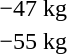<table>
<tr>
<td rowspan=2>−47 kg</td>
<td rowspan=2></td>
<td rowspan=2></td>
<td></td>
</tr>
<tr>
<td></td>
</tr>
<tr>
<td rowspan=2>−55 kg</td>
<td rowspan=2></td>
<td rowspan=2></td>
<td></td>
</tr>
<tr>
<td></td>
</tr>
</table>
